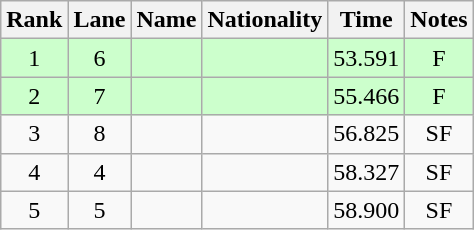<table class="wikitable sortable" style="text-align:center">
<tr>
<th>Rank</th>
<th>Lane</th>
<th>Name</th>
<th>Nationality</th>
<th>Time</th>
<th>Notes</th>
</tr>
<tr bgcolor=ccffcc>
<td>1</td>
<td>6</td>
<td align=left></td>
<td align=left></td>
<td>53.591</td>
<td>F</td>
</tr>
<tr bgcolor=ccffcc>
<td>2</td>
<td>7</td>
<td align=left></td>
<td align=left></td>
<td>55.466</td>
<td>F</td>
</tr>
<tr>
<td>3</td>
<td>8</td>
<td align=left></td>
<td align=left></td>
<td>56.825</td>
<td>SF</td>
</tr>
<tr>
<td>4</td>
<td>4</td>
<td align=left></td>
<td align=left></td>
<td>58.327</td>
<td>SF</td>
</tr>
<tr>
<td>5</td>
<td>5</td>
<td align=left></td>
<td align=left></td>
<td>58.900</td>
<td>SF</td>
</tr>
</table>
